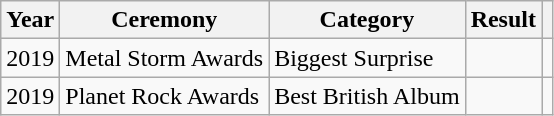<table class="sortable wikitable">
<tr>
<th>Year</th>
<th>Ceremony</th>
<th>Category</th>
<th>Result</th>
<th class="unsortable"></th>
</tr>
<tr>
<td>2019</td>
<td>Metal Storm Awards</td>
<td>Biggest Surprise</td>
<td></td>
<td></td>
</tr>
<tr>
<td>2019</td>
<td>Planet Rock Awards</td>
<td>Best British Album</td>
<td></td>
<td></td>
</tr>
</table>
